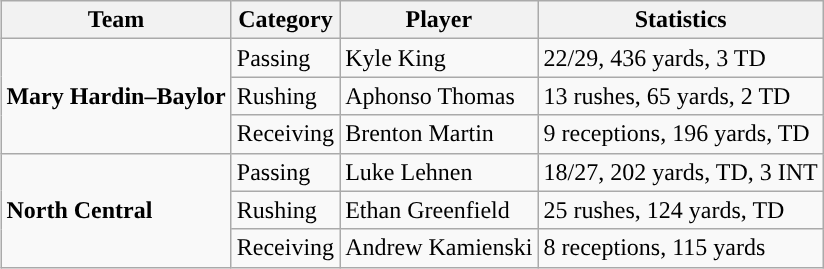<table class="wikitable" style="float: right;">
<tr>
<th>Team</th>
<th>Category</th>
<th>Player</th>
<th>Statistics</th>
</tr>
<tr>
<td rowspan=3><strong>Mary Hardin–Baylor</strong></td>
<td>Passing</td>
<td>Kyle King</td>
<td>22/29, 436 yards, 3 TD</td>
</tr>
<tr>
<td>Rushing</td>
<td>Aphonso Thomas</td>
<td>13 rushes, 65 yards, 2 TD</td>
</tr>
<tr>
<td>Receiving</td>
<td>Brenton Martin</td>
<td>9 receptions, 196 yards, TD</td>
</tr>
<tr>
<td rowspan=3><strong>North Central</strong></td>
<td>Passing</td>
<td>Luke Lehnen</td>
<td>18/27, 202 yards, TD, 3 INT</td>
</tr>
<tr>
<td>Rushing</td>
<td>Ethan Greenfield</td>
<td>25 rushes, 124 yards, TD</td>
</tr>
<tr>
<td>Receiving</td>
<td>Andrew Kamienski</td>
<td>8 receptions, 115 yards</td>
</tr>
</table>
